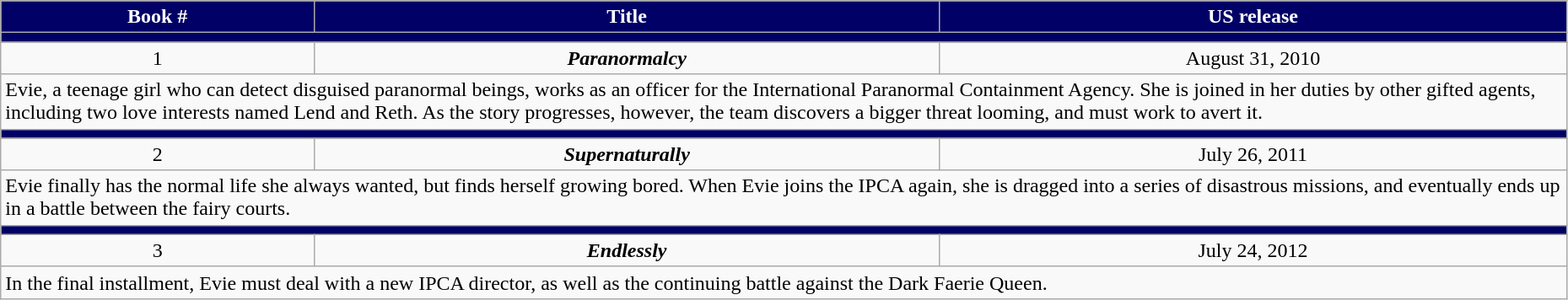<table class="wikitable" style="width:98%; background-color:#FFFFF">
<tr style="color:white">
<th style="background-color: #000066;">Book #</th>
<th style="background-color: #000066;">Title</th>
<th style="background-color: #000066;">US release</th>
</tr>
<tr>
<td colspan="6" bgcolor="#000066"></td>
</tr>
<tr>
<td align="center">1</td>
<td align="center"><strong><em>Paranormalcy</em></strong></td>
<td align="center">August 31, 2010</td>
</tr>
<tr>
<td colspan="6">Evie, a teenage girl who can detect disguised paranormal beings, works as an officer for the International Paranormal Containment Agency. She is joined in her duties by other gifted agents, including two love interests named Lend and Reth. As the story progresses, however, the team discovers a bigger threat looming, and must work to avert it.</td>
</tr>
<tr>
<td colspan="6" bgcolor="#000066"></td>
</tr>
<tr>
<td align="center">2</td>
<td align="center"><strong><em>Supernaturally</em></strong></td>
<td align="center">July 26, 2011</td>
</tr>
<tr>
<td colspan="6">Evie finally has the normal life she always wanted, but finds herself growing bored. When Evie joins the IPCA again, she is dragged into a series of disastrous missions, and eventually ends up in a battle between the fairy courts.</td>
</tr>
<tr>
<td colspan="6" bgcolor="#000066"></td>
</tr>
<tr>
<td align="center">3</td>
<td align="center"><strong><em>Endlessly</em></strong></td>
<td align="center">July 24, 2012</td>
</tr>
<tr>
<td colspan="6">In the final installment, Evie must deal with a new IPCA director, as well as the continuing battle against the Dark Faerie Queen.</td>
</tr>
</table>
